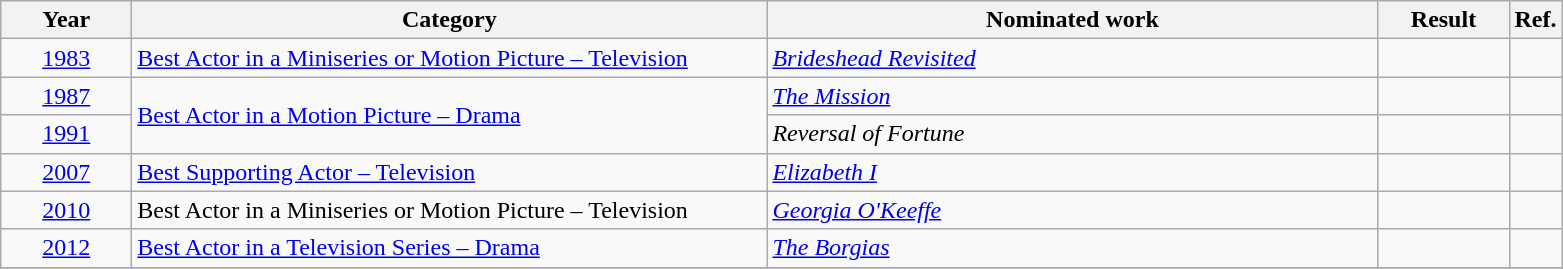<table class=wikitable>
<tr>
<th scope="col" style="width:5em;">Year</th>
<th scope="col" style="width:26em;">Category</th>
<th scope="col" style="width:25em;">Nominated work</th>
<th scope="col" style="width:5em;">Result</th>
<th>Ref.</th>
</tr>
<tr>
<td style="text-align:center;"><a href='#'>1983</a></td>
<td><a href='#'>Best Actor in a Miniseries or Motion Picture – Television</a></td>
<td><em><a href='#'>Brideshead Revisited</a></em></td>
<td></td>
<td style="text-align:center;"></td>
</tr>
<tr>
<td style="text-align:center;"><a href='#'>1987</a></td>
<td rowspan=2><a href='#'>Best Actor in a Motion Picture – Drama</a></td>
<td><em><a href='#'>The Mission</a></em></td>
<td></td>
<td style="text-align:center;"></td>
</tr>
<tr>
<td style="text-align:center;"><a href='#'>1991</a></td>
<td><em>Reversal of Fortune</em></td>
<td></td>
<td style="text-align:center;"></td>
</tr>
<tr>
<td style="text-align:center;"><a href='#'>2007</a></td>
<td><a href='#'>Best Supporting Actor – Television</a></td>
<td><em><a href='#'>Elizabeth I</a></em></td>
<td></td>
<td style="text-align:center;"></td>
</tr>
<tr>
<td style="text-align:center;"><a href='#'>2010</a></td>
<td>Best Actor in a Miniseries or Motion Picture – Television</td>
<td><em><a href='#'>Georgia O'Keeffe</a></em></td>
<td></td>
<td style="text-align:center;"></td>
</tr>
<tr>
<td style="text-align:center;"><a href='#'>2012</a></td>
<td><a href='#'>Best Actor in a Television Series – Drama</a></td>
<td><em><a href='#'>The Borgias</a></em></td>
<td></td>
<td style="text-align:center;"></td>
</tr>
<tr>
</tr>
</table>
